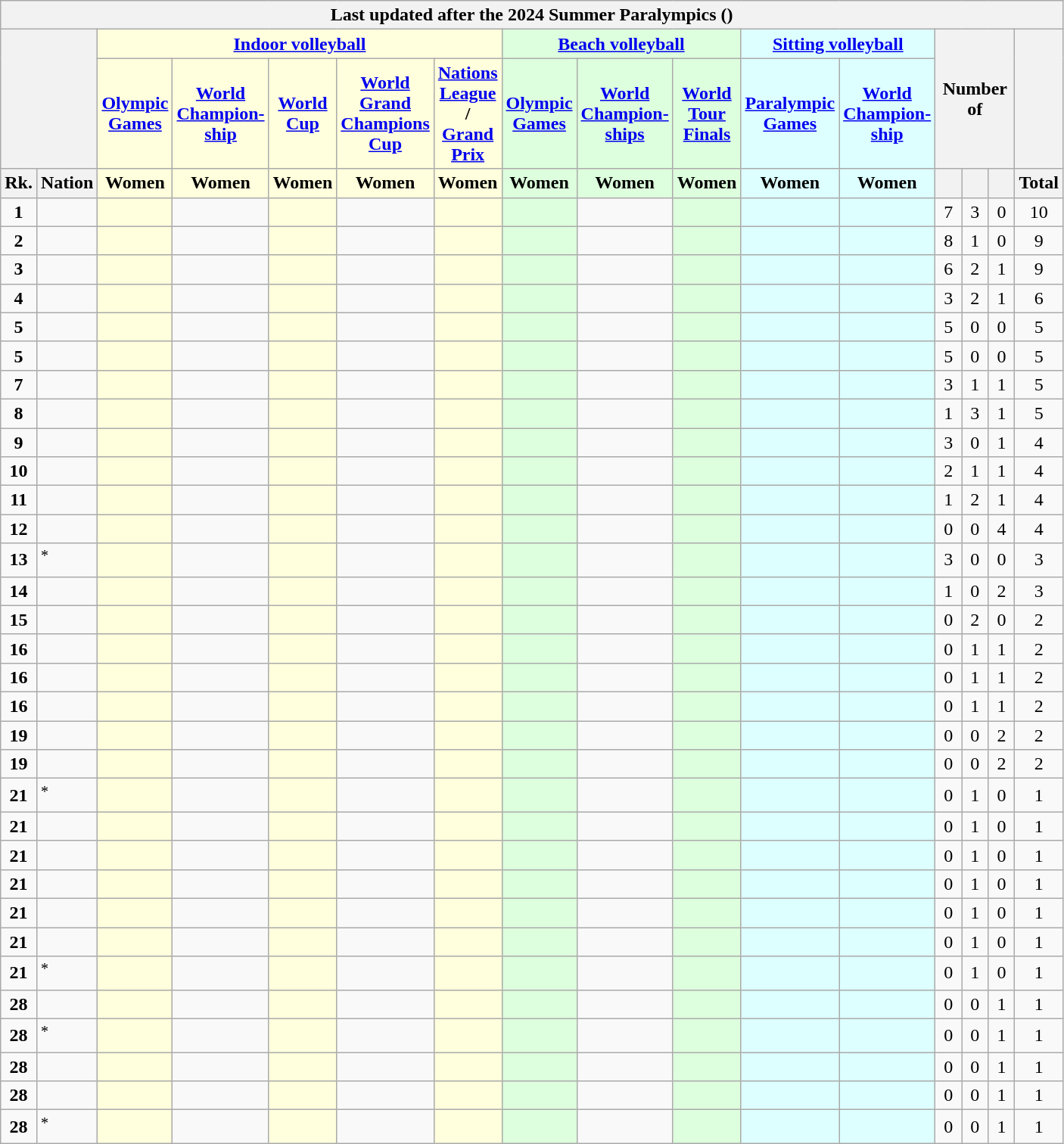<table class="wikitable" style="margin-top:0em; text-align:center; font-size:100%;">
<tr>
<th colspan="16">Last updated after the 2024 Summer Paralympics ()</th>
</tr>
<tr>
<th rowspan="2" colspan="2"></th>
<th colspan="5" style="background:#ffd;"><a href='#'>Indoor volleyball</a></th>
<th colspan="3" style="background:#dfd;"><a href='#'>Beach volleyball</a></th>
<th colspan="2" style="background:#dff;"><a href='#'>Sitting volleyball</a></th>
<th rowspan="2" colspan="3">Number of</th>
<th rowspan="2"></th>
</tr>
<tr>
<th style="background:#ffd;"><a href='#'>Olympic Games</a></th>
<th style="background:#ffd;"><a href='#'>World Champion-<br>ship</a></th>
<th style="background:#ffd;"><a href='#'>World Cup</a></th>
<th style="background:#ffd;"><a href='#'>World Grand Champions Cup</a></th>
<th style="background:#ffd;"><a href='#'>Nations League</a> / <a href='#'>Grand Prix</a></th>
<th style="background:#dfd;"><a href='#'>Olympic Games</a></th>
<th style="background:#dfd;"><a href='#'>World Champion-<br>ships</a></th>
<th style="background:#dfd;"><a href='#'>World Tour Finals</a></th>
<th style="background:#dff;"><a href='#'>Paralympic Games</a></th>
<th style="background:#dff;"><a href='#'>World Champion-<br>ship</a></th>
</tr>
<tr>
<th style="width:1em;">Rk.</th>
<th>Nation</th>
<th style="background:#ffd; width:1em;">Women</th>
<th style="background:#ffd; width:1em;">Women</th>
<th style="background:#ffd; width:1em;">Women</th>
<th style="background:#ffd; width:1em;">Women</th>
<th style="background:#ffd; width:1em;">Women</th>
<th style="background:#dfd; width:1em;">Women</th>
<th style="background:#dfd; width:1em;">Women</th>
<th style="background:#dfd; width:1em;">Women</th>
<th style="background:#dff; width:1em;">Women</th>
<th style="background:#dff; width:1em;">Women</th>
<th style="width:1em;"></th>
<th style="width:1em;"></th>
<th style="width:1em;"></th>
<th style="width:1em;">Total</th>
</tr>
<tr>
<td><strong>1</strong></td>
<td style="text-align:left;"></td>
<td style="background:#ffd;"></td>
<td></td>
<td style="background:#ffd;"></td>
<td></td>
<td style="background:#ffd;"></td>
<td style="background:#dfd;"></td>
<td></td>
<td style="background:#dfd;"></td>
<td style="background:#dff;"></td>
<td style="background:#dff;"></td>
<td>7</td>
<td>3</td>
<td>0</td>
<td>10</td>
</tr>
<tr>
<td><strong>2</strong></td>
<td style="text-align:left;"></td>
<td style="background:#ffd;"></td>
<td></td>
<td style="background:#ffd;"></td>
<td></td>
<td style="background:#ffd;"></td>
<td style="background:#dfd;"></td>
<td></td>
<td style="background:#dfd;"></td>
<td style="background:#dff;"></td>
<td style="background:#dff;"></td>
<td>8</td>
<td>1</td>
<td>0</td>
<td>9</td>
</tr>
<tr>
<td><strong>3</strong></td>
<td style="text-align:left;"></td>
<td style="background:#ffd;"></td>
<td></td>
<td style="background:#ffd;"></td>
<td></td>
<td style="background:#ffd;"></td>
<td style="background:#dfd;"></td>
<td></td>
<td style="background:#dfd;"></td>
<td style="background:#dff;"></td>
<td style="background:#dff;"></td>
<td>6</td>
<td>2</td>
<td>1</td>
<td>9</td>
</tr>
<tr>
<td><strong>4</strong></td>
<td style="text-align:left;"></td>
<td style="background:#ffd;"></td>
<td></td>
<td style="background:#ffd;"></td>
<td></td>
<td style="background:#ffd;"></td>
<td style="background:#dfd;"></td>
<td></td>
<td style="background:#dfd;"></td>
<td style="background:#dff;"></td>
<td style="background:#dff;"></td>
<td>3</td>
<td>2</td>
<td>1</td>
<td>6</td>
</tr>
<tr>
<td><strong>5</strong></td>
<td style="text-align:left;"></td>
<td style="background:#ffd;"></td>
<td></td>
<td style="background:#ffd;"></td>
<td></td>
<td style="background:#ffd;"></td>
<td style="background:#dfd;"></td>
<td></td>
<td style="background:#dfd;"></td>
<td style="background:#dff;"></td>
<td style="background:#dff;"></td>
<td>5</td>
<td>0</td>
<td>0</td>
<td>5</td>
</tr>
<tr>
<td><strong>5</strong></td>
<td style="text-align:left;"></td>
<td style="background:#ffd;"></td>
<td></td>
<td style="background:#ffd;"></td>
<td></td>
<td style="background:#ffd;"></td>
<td style="background:#dfd;"></td>
<td></td>
<td style="background:#dfd;"></td>
<td style="background:#dff;"></td>
<td style="background:#dff;"></td>
<td>5</td>
<td>0</td>
<td>0</td>
<td>5</td>
</tr>
<tr>
<td><strong>7</strong></td>
<td style="text-align:left;"></td>
<td style="background:#ffd;"></td>
<td></td>
<td style="background:#ffd;"></td>
<td></td>
<td style="background:#ffd;"></td>
<td style="background:#dfd;"></td>
<td></td>
<td style="background:#dfd;"></td>
<td style="background:#dff;"></td>
<td style="background:#dff;"></td>
<td>3</td>
<td>1</td>
<td>1</td>
<td>5</td>
</tr>
<tr>
<td><strong>8</strong></td>
<td style="text-align:left;"></td>
<td style="background:#ffd;"></td>
<td></td>
<td style="background:#ffd;"></td>
<td></td>
<td style="background:#ffd;"></td>
<td style="background:#dfd;"></td>
<td></td>
<td style="background:#dfd;"></td>
<td style="background:#dff;"></td>
<td style="background:#dff;"></td>
<td>1</td>
<td>3</td>
<td>1</td>
<td>5</td>
</tr>
<tr>
<td><strong>9</strong></td>
<td style="text-align:left;"></td>
<td style="background:#ffd;"></td>
<td></td>
<td style="background:#ffd;"></td>
<td></td>
<td style="background:#ffd;"></td>
<td style="background:#dfd;"></td>
<td></td>
<td style="background:#dfd;"></td>
<td style="background:#dff;"></td>
<td style="background:#dff;"></td>
<td>3</td>
<td>0</td>
<td>1</td>
<td>4</td>
</tr>
<tr>
<td><strong>10</strong></td>
<td style="text-align:left;"></td>
<td style="background:#ffd;"></td>
<td></td>
<td style="background:#ffd;"></td>
<td></td>
<td style="background:#ffd;"></td>
<td style="background:#dfd;"></td>
<td></td>
<td style="background:#dfd;"></td>
<td style="background:#dff;"></td>
<td style="background:#dff;"></td>
<td>2</td>
<td>1</td>
<td>1</td>
<td>4</td>
</tr>
<tr>
<td><strong>11</strong></td>
<td style="text-align:left;"></td>
<td style="background:#ffd;"></td>
<td></td>
<td style="background:#ffd;"></td>
<td></td>
<td style="background:#ffd;"></td>
<td style="background:#dfd;"></td>
<td></td>
<td style="background:#dfd;"></td>
<td style="background:#dff;"></td>
<td style="background:#dff;"></td>
<td>1</td>
<td>2</td>
<td>1</td>
<td>4</td>
</tr>
<tr>
<td><strong>12</strong></td>
<td style="text-align:left;"></td>
<td style="background:#ffd;"></td>
<td></td>
<td style="background:#ffd;"></td>
<td></td>
<td style="background:#ffd;"></td>
<td style="background:#dfd;"></td>
<td></td>
<td style="background:#dfd;"></td>
<td style="background:#dff;"></td>
<td style="background:#dff;"></td>
<td>0</td>
<td>0</td>
<td>4</td>
<td>4</td>
</tr>
<tr>
<td><strong>13</strong></td>
<td style="text-align:left;"><em></em><sup>*</sup></td>
<td style="background:#ffd;"></td>
<td></td>
<td style="background:#ffd;"></td>
<td></td>
<td style="background:#ffd;"></td>
<td style="background:#dfd;"></td>
<td></td>
<td style="background:#dfd;"></td>
<td style="background:#dff;"></td>
<td style="background:#dff;"></td>
<td>3</td>
<td>0</td>
<td>0</td>
<td>3</td>
</tr>
<tr>
<td><strong>14</strong></td>
<td style="text-align:left;"></td>
<td style="background:#ffd;"></td>
<td></td>
<td style="background:#ffd;"></td>
<td></td>
<td style="background:#ffd;"></td>
<td style="background:#dfd;"></td>
<td></td>
<td style="background:#dfd;"></td>
<td style="background:#dff;"></td>
<td style="background:#dff;"></td>
<td>1</td>
<td>0</td>
<td>2</td>
<td>3</td>
</tr>
<tr>
<td><strong>15</strong></td>
<td style="text-align:left;"></td>
<td style="background:#ffd;"></td>
<td></td>
<td style="background:#ffd;"></td>
<td></td>
<td style="background:#ffd;"></td>
<td style="background:#dfd;"></td>
<td></td>
<td style="background:#dfd;"></td>
<td style="background:#dff;"></td>
<td style="background:#dff;"></td>
<td>0</td>
<td>2</td>
<td>0</td>
<td>2</td>
</tr>
<tr>
<td><strong>16</strong></td>
<td style="text-align:left;"></td>
<td style="background:#ffd;"></td>
<td></td>
<td style="background:#ffd;"></td>
<td></td>
<td style="background:#ffd;"></td>
<td style="background:#dfd;"></td>
<td></td>
<td style="background:#dfd;"></td>
<td style="background:#dff;"></td>
<td style="background:#dff;"></td>
<td>0</td>
<td>1</td>
<td>1</td>
<td>2</td>
</tr>
<tr>
<td><strong>16</strong></td>
<td style="text-align:left;"></td>
<td style="background:#ffd;"></td>
<td></td>
<td style="background:#ffd;"></td>
<td></td>
<td style="background:#ffd;"></td>
<td style="background:#dfd;"></td>
<td></td>
<td style="background:#dfd;"></td>
<td style="background:#dff;"></td>
<td style="background:#dff;"></td>
<td>0</td>
<td>1</td>
<td>1</td>
<td>2</td>
</tr>
<tr>
<td><strong>16</strong></td>
<td style="text-align:left;"></td>
<td style="background:#ffd;"></td>
<td></td>
<td style="background:#ffd;"></td>
<td></td>
<td style="background:#ffd;"></td>
<td style="background:#dfd;"></td>
<td></td>
<td style="background:#dfd;"></td>
<td style="background:#dff;"></td>
<td style="background:#dff;"></td>
<td>0</td>
<td>1</td>
<td>1</td>
<td>2</td>
</tr>
<tr>
<td><strong>19</strong></td>
<td style="text-align:left;"></td>
<td style="background:#ffd;"></td>
<td></td>
<td style="background:#ffd;"></td>
<td></td>
<td style="background:#ffd;"></td>
<td style="background:#dfd;"></td>
<td></td>
<td style="background:#dfd;"></td>
<td style="background:#dff;"></td>
<td style="background:#dff;"></td>
<td>0</td>
<td>0</td>
<td>2</td>
<td>2</td>
</tr>
<tr>
<td><strong>19</strong></td>
<td style="text-align:left;"></td>
<td style="background:#ffd;"></td>
<td></td>
<td style="background:#ffd;"></td>
<td></td>
<td style="background:#ffd;"></td>
<td style="background:#dfd;"></td>
<td></td>
<td style="background:#dfd;"></td>
<td style="background:#dff;"></td>
<td style="background:#dff;"></td>
<td>0</td>
<td>0</td>
<td>2</td>
<td>2</td>
</tr>
<tr>
<td><strong>21</strong></td>
<td style="text-align:left;"><em></em><sup>*</sup></td>
<td style="background:#ffd;"></td>
<td></td>
<td style="background:#ffd;"></td>
<td></td>
<td style="background:#ffd;"></td>
<td style="background:#dfd;"></td>
<td></td>
<td style="background:#dfd;"></td>
<td style="background:#dff;"></td>
<td style="background:#dff;"></td>
<td>0</td>
<td>1</td>
<td>0</td>
<td>1</td>
</tr>
<tr>
<td><strong>21</strong></td>
<td style="text-align:left;"></td>
<td style="background:#ffd;"></td>
<td></td>
<td style="background:#ffd;"></td>
<td></td>
<td style="background:#ffd;"></td>
<td style="background:#dfd;"></td>
<td></td>
<td style="background:#dfd;"></td>
<td style="background:#dff;"></td>
<td style="background:#dff;"></td>
<td>0</td>
<td>1</td>
<td>0</td>
<td>1</td>
</tr>
<tr>
<td><strong>21</strong></td>
<td style="text-align:left;"></td>
<td style="background:#ffd;"></td>
<td></td>
<td style="background:#ffd;"></td>
<td></td>
<td style="background:#ffd;"></td>
<td style="background:#dfd;"></td>
<td></td>
<td style="background:#dfd;"></td>
<td style="background:#dff;"></td>
<td style="background:#dff;"></td>
<td>0</td>
<td>1</td>
<td>0</td>
<td>1</td>
</tr>
<tr>
<td><strong>21</strong></td>
<td style="text-align:left;"></td>
<td style="background:#ffd;"></td>
<td></td>
<td style="background:#ffd;"></td>
<td></td>
<td style="background:#ffd;"></td>
<td style="background:#dfd;"></td>
<td></td>
<td style="background:#dfd;"></td>
<td style="background:#dff;"></td>
<td style="background:#dff;"></td>
<td>0</td>
<td>1</td>
<td>0</td>
<td>1</td>
</tr>
<tr>
<td><strong>21</strong></td>
<td style="text-align:left;"></td>
<td style="background:#ffd;"></td>
<td></td>
<td style="background:#ffd;"></td>
<td></td>
<td style="background:#ffd;"></td>
<td style="background:#dfd;"></td>
<td></td>
<td style="background:#dfd;"></td>
<td style="background:#dff;"></td>
<td style="background:#dff;"></td>
<td>0</td>
<td>1</td>
<td>0</td>
<td>1</td>
</tr>
<tr>
<td><strong>21</strong></td>
<td style="text-align:left;"></td>
<td style="background:#ffd;"></td>
<td></td>
<td style="background:#ffd;"></td>
<td></td>
<td style="background:#ffd;"></td>
<td style="background:#dfd;"></td>
<td></td>
<td style="background:#dfd;"></td>
<td style="background:#dff;"></td>
<td style="background:#dff;"></td>
<td>0</td>
<td>1</td>
<td>0</td>
<td>1</td>
</tr>
<tr>
<td><strong>21</strong></td>
<td style="text-align:left;"><em></em><sup>*</sup></td>
<td style="background:#ffd;"></td>
<td></td>
<td style="background:#ffd;"></td>
<td></td>
<td style="background:#ffd;"></td>
<td style="background:#dfd;"></td>
<td></td>
<td style="background:#dfd;"></td>
<td style="background:#dff;"></td>
<td style="background:#dff;"></td>
<td>0</td>
<td>1</td>
<td>0</td>
<td>1</td>
</tr>
<tr>
<td><strong>28</strong></td>
<td style="text-align:left;"></td>
<td style="background:#ffd;"></td>
<td></td>
<td style="background:#ffd;"></td>
<td></td>
<td style="background:#ffd;"></td>
<td style="background:#dfd;"></td>
<td></td>
<td style="background:#dfd;"></td>
<td style="background:#dff;"></td>
<td style="background:#dff;"></td>
<td>0</td>
<td>0</td>
<td>1</td>
<td>1</td>
</tr>
<tr>
<td><strong>28</strong></td>
<td style="text-align:left;"><em></em><sup>*</sup></td>
<td style="background:#ffd;"></td>
<td></td>
<td style="background:#ffd;"></td>
<td></td>
<td style="background:#ffd;"></td>
<td style="background:#dfd;"></td>
<td></td>
<td style="background:#dfd;"></td>
<td style="background:#dff;"></td>
<td style="background:#dff;"></td>
<td>0</td>
<td>0</td>
<td>1</td>
<td>1</td>
</tr>
<tr>
<td><strong>28</strong></td>
<td style="text-align:left;"></td>
<td style="background:#ffd;"></td>
<td></td>
<td style="background:#ffd;"></td>
<td></td>
<td style="background:#ffd;"></td>
<td style="background:#dfd;"></td>
<td></td>
<td style="background:#dfd;"></td>
<td style="background:#dff;"></td>
<td style="background:#dff;"></td>
<td>0</td>
<td>0</td>
<td>1</td>
<td>1</td>
</tr>
<tr>
<td><strong>28</strong></td>
<td style="text-align:left;"></td>
<td style="background:#ffd;"></td>
<td></td>
<td style="background:#ffd;"></td>
<td></td>
<td style="background:#ffd;"></td>
<td style="background:#dfd;"></td>
<td></td>
<td style="background:#dfd;"></td>
<td style="background:#dff;"></td>
<td style="background:#dff;"></td>
<td>0</td>
<td>0</td>
<td>1</td>
<td>1</td>
</tr>
<tr>
<td><strong>28</strong></td>
<td style="text-align:left;"><em></em><sup>*</sup></td>
<td style="background:#ffd;"></td>
<td></td>
<td style="background:#ffd;"></td>
<td></td>
<td style="background:#ffd;"></td>
<td style="background:#dfd;"></td>
<td></td>
<td style="background:#dfd;"></td>
<td style="background:#dff;"></td>
<td style="background:#dff;"></td>
<td>0</td>
<td>0</td>
<td>1</td>
<td>1</td>
</tr>
</table>
